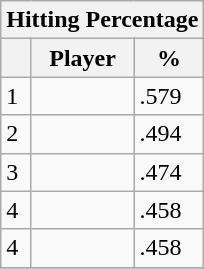<table class="wikitable">
<tr>
<th colspan="3">Hitting Percentage</th>
</tr>
<tr>
<th></th>
<th>Player</th>
<th>%</th>
</tr>
<tr>
<td>1</td>
<td></td>
<td>.579</td>
</tr>
<tr>
<td>2</td>
<td></td>
<td>.494</td>
</tr>
<tr>
<td>3</td>
<td></td>
<td>.474</td>
</tr>
<tr>
<td>4</td>
<td></td>
<td>.458</td>
</tr>
<tr>
<td>4</td>
<td></td>
<td>.458</td>
</tr>
<tr>
</tr>
</table>
